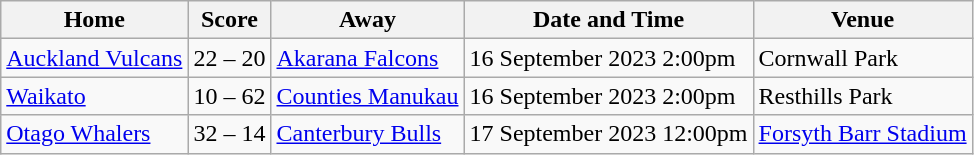<table class="wikitable">
<tr>
<th>Home</th>
<th>Score</th>
<th>Away</th>
<th>Date and Time</th>
<th>Venue</th>
</tr>
<tr>
<td> <a href='#'>Auckland Vulcans</a></td>
<td>22 – 20</td>
<td> <a href='#'>Akarana Falcons</a></td>
<td>16 September 2023 2:00pm</td>
<td>Cornwall Park</td>
</tr>
<tr>
<td> <a href='#'>Waikato</a></td>
<td>10 – 62</td>
<td> <a href='#'>Counties Manukau</a></td>
<td>16 September 2023 2:00pm</td>
<td>Resthills Park</td>
</tr>
<tr>
<td> <a href='#'>Otago Whalers</a></td>
<td>32 – 14</td>
<td> <a href='#'>Canterbury Bulls</a></td>
<td>17 September 2023 12:00pm</td>
<td><a href='#'>Forsyth Barr Stadium</a></td>
</tr>
</table>
